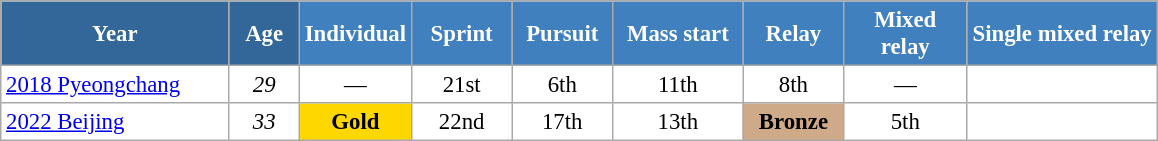<table class="wikitable" style="font-size:95%; text-align:center; border:grey solid 1px; border-collapse:collapse; background:#ffffff;">
<tr>
<th style="background-color:#369; color:white;    width:145px;">Year</th>
<th style="background-color:#369; color:white;    width:40px;">Age</th>
<th style="background-color:#4180be; color:white; width:65px;">Individual</th>
<th style="background-color:#4180be; color:white; width:60px;">Sprint</th>
<th style="background-color:#4180be; color:white; width:60px;">Pursuit</th>
<th style="background-color:#4180be; color:white; width:80px;">Mass start</th>
<th style="background-color:#4180be; color:white; width:60px;">Relay</th>
<th style="background-color:#4180be; color:white; width:75px;">Mixed relay</th>
<th style="background-color:#4180be; color:white; width:120px;">Single mixed relay</th>
</tr>
<tr>
<td align=left> <a href='#'>2018 Pyeongchang</a></td>
<td><em>29</em></td>
<td>—</td>
<td>21st</td>
<td>6th</td>
<td>11th</td>
<td>8th</td>
<td>—</td>
<td></td>
</tr>
<tr>
<td align=left> <a href='#'>2022 Beijing</a></td>
<td><em>33</em></td>
<td style="background:gold;"><strong>Gold</strong></td>
<td>22nd</td>
<td>17th</td>
<td>13th</td>
<td style="background:#cfaa88;"><strong>Bronze</strong></td>
<td>5th</td>
<td></td>
</tr>
</table>
